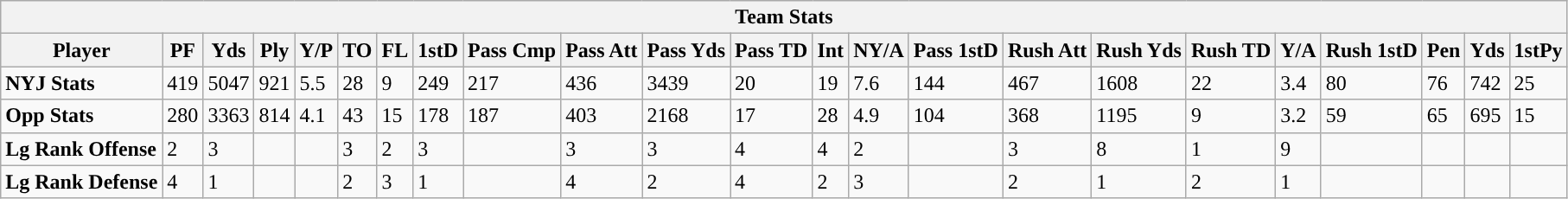<table class="wikitable">
<tr>
<th colspan="23">Team Stats</th>
</tr>
<tr>
<th>Player</th>
<th>PF</th>
<th>Yds</th>
<th>Ply</th>
<th>Y/P</th>
<th>TO</th>
<th>FL</th>
<th>1stD</th>
<th>Pass Cmp</th>
<th>Pass Att</th>
<th>Pass Yds</th>
<th>Pass TD</th>
<th>Int</th>
<th>NY/A</th>
<th>Pass 1stD</th>
<th>Rush Att</th>
<th>Rush Yds</th>
<th>Rush TD</th>
<th>Y/A</th>
<th>Rush 1stD</th>
<th>Pen</th>
<th>Yds</th>
<th>1stPy</th>
</tr>
<tr>
<td><strong>NYJ Stats</strong></td>
<td>419</td>
<td>5047</td>
<td>921</td>
<td>5.5</td>
<td>28</td>
<td>9</td>
<td>249</td>
<td>217</td>
<td>436</td>
<td>3439</td>
<td>20</td>
<td>19</td>
<td>7.6</td>
<td>144</td>
<td>467</td>
<td>1608</td>
<td>22</td>
<td>3.4</td>
<td>80</td>
<td>76</td>
<td>742</td>
<td>25</td>
</tr>
<tr>
<td><strong>Opp Stats</strong></td>
<td>280</td>
<td>3363</td>
<td>814</td>
<td>4.1</td>
<td>43</td>
<td>15</td>
<td>178</td>
<td>187</td>
<td>403</td>
<td>2168</td>
<td>17</td>
<td>28</td>
<td>4.9</td>
<td>104</td>
<td>368</td>
<td>1195</td>
<td>9</td>
<td>3.2</td>
<td>59</td>
<td>65</td>
<td>695</td>
<td>15</td>
</tr>
<tr>
<td><strong>Lg Rank Offense</strong></td>
<td>2</td>
<td>3</td>
<td></td>
<td></td>
<td>3</td>
<td>2</td>
<td>3</td>
<td></td>
<td>3</td>
<td>3</td>
<td>4</td>
<td>4</td>
<td>2</td>
<td></td>
<td>3</td>
<td>8</td>
<td>1</td>
<td>9</td>
<td></td>
<td></td>
<td></td>
<td></td>
</tr>
<tr>
<td><strong>Lg Rank Defense</strong></td>
<td>4</td>
<td>1</td>
<td></td>
<td></td>
<td>2</td>
<td>3</td>
<td>1</td>
<td></td>
<td>4</td>
<td>2</td>
<td>4</td>
<td>2</td>
<td>3</td>
<td></td>
<td>2</td>
<td>1</td>
<td>2</td>
<td>1</td>
<td></td>
<td></td>
<td></td>
<td></td>
</tr>
</table>
